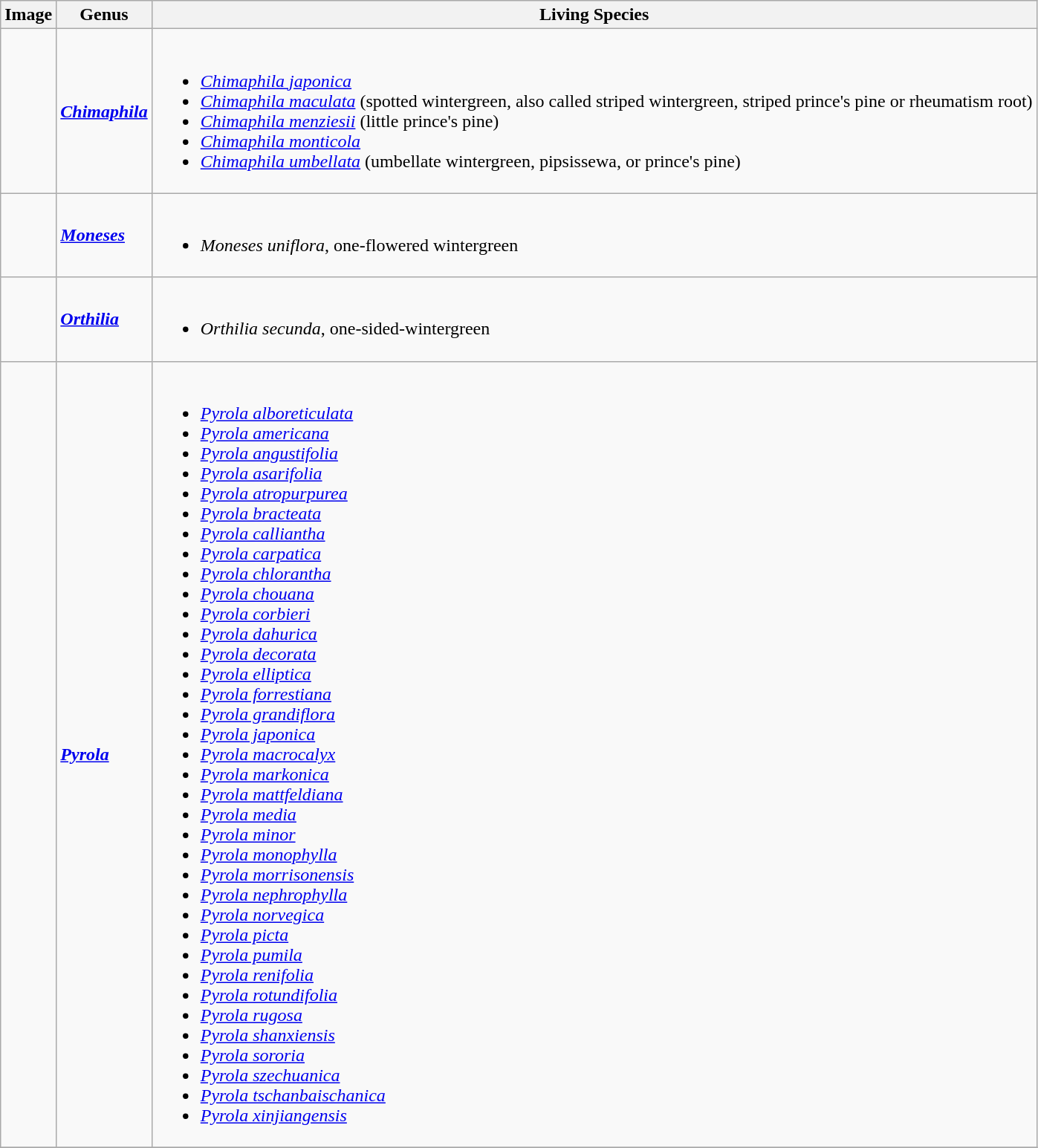<table class="wikitable">
<tr>
<th>Image</th>
<th>Genus</th>
<th>Living Species</th>
</tr>
<tr>
<td></td>
<td><strong><em><a href='#'>Chimaphila</a></em></strong> </td>
<td><br><ul><li><em><a href='#'>Chimaphila japonica</a></em></li><li><em><a href='#'>Chimaphila maculata</a></em> (spotted wintergreen, also called striped wintergreen, striped prince's pine or rheumatism root)</li><li><em><a href='#'>Chimaphila menziesii</a></em> (little prince's pine)</li><li><em><a href='#'>Chimaphila monticola</a></em></li><li><em><a href='#'>Chimaphila umbellata</a></em> (umbellate wintergreen, pipsissewa, or prince's pine)</li></ul></td>
</tr>
<tr>
<td></td>
<td><strong><em><a href='#'>Moneses</a></em></strong> </td>
<td><br><ul><li><em>Moneses uniflora</em>,  one-flowered wintergreen</li></ul></td>
</tr>
<tr>
<td></td>
<td><strong><em><a href='#'>Orthilia</a></em></strong> </td>
<td><br><ul><li><em>Orthilia secunda</em>, one-sided-wintergreen</li></ul></td>
</tr>
<tr>
<td></td>
<td><strong><em><a href='#'>Pyrola</a></em></strong> </td>
<td><br><ul><li><em><a href='#'>Pyrola alboreticulata</a></em></li><li><em><a href='#'>Pyrola americana</a></em></li><li><em><a href='#'>Pyrola angustifolia</a></em></li><li><em><a href='#'>Pyrola asarifolia</a></em></li><li><em><a href='#'>Pyrola atropurpurea</a></em></li><li><em><a href='#'>Pyrola bracteata</a></em></li><li><em><a href='#'>Pyrola calliantha</a></em></li><li><em><a href='#'>Pyrola carpatica</a></em></li><li><em><a href='#'>Pyrola chlorantha</a></em></li><li><em><a href='#'>Pyrola chouana</a></em></li><li><em><a href='#'>Pyrola corbieri</a></em></li><li><em><a href='#'>Pyrola dahurica</a></em></li><li><em><a href='#'>Pyrola decorata</a></em></li><li><em><a href='#'>Pyrola elliptica</a></em></li><li><em><a href='#'>Pyrola forrestiana</a></em></li><li><em><a href='#'>Pyrola grandiflora</a></em></li><li><em><a href='#'>Pyrola japonica</a></em></li><li><em><a href='#'>Pyrola macrocalyx</a></em></li><li><em><a href='#'>Pyrola markonica</a></em></li><li><em><a href='#'>Pyrola mattfeldiana</a></em></li><li><em><a href='#'>Pyrola media</a></em></li><li><em><a href='#'>Pyrola minor</a></em></li><li><em><a href='#'>Pyrola monophylla</a></em></li><li><em><a href='#'>Pyrola morrisonensis</a></em></li><li><em><a href='#'>Pyrola nephrophylla</a></em></li><li><em><a href='#'>Pyrola norvegica</a></em></li><li><em><a href='#'>Pyrola picta</a></em></li><li><em><a href='#'>Pyrola pumila</a></em></li><li><em><a href='#'>Pyrola renifolia</a></em></li><li><em><a href='#'>Pyrola rotundifolia</a></em></li><li><em><a href='#'>Pyrola rugosa</a></em></li><li><em><a href='#'>Pyrola shanxiensis</a></em></li><li><em><a href='#'>Pyrola sororia</a></em></li><li><em><a href='#'>Pyrola szechuanica</a></em></li><li><em><a href='#'>Pyrola tschanbaischanica</a></em></li><li><em><a href='#'>Pyrola xinjiangensis</a></em></li></ul></td>
</tr>
<tr>
</tr>
</table>
